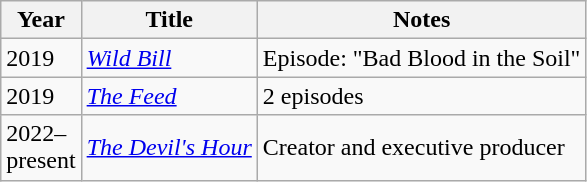<table class="wikitable">
<tr>
<th style="width:33px;">Year</th>
<th>Title</th>
<th>Notes</th>
</tr>
<tr>
<td>2019</td>
<td><em><a href='#'>Wild Bill</a></em></td>
<td>Episode: "Bad Blood in the Soil"</td>
</tr>
<tr>
<td>2019</td>
<td><em><a href='#'>The Feed</a></em></td>
<td>2 episodes</td>
</tr>
<tr>
<td>2022–present</td>
<td><em><a href='#'>The Devil's Hour</a></em></td>
<td>Creator and executive producer</td>
</tr>
</table>
